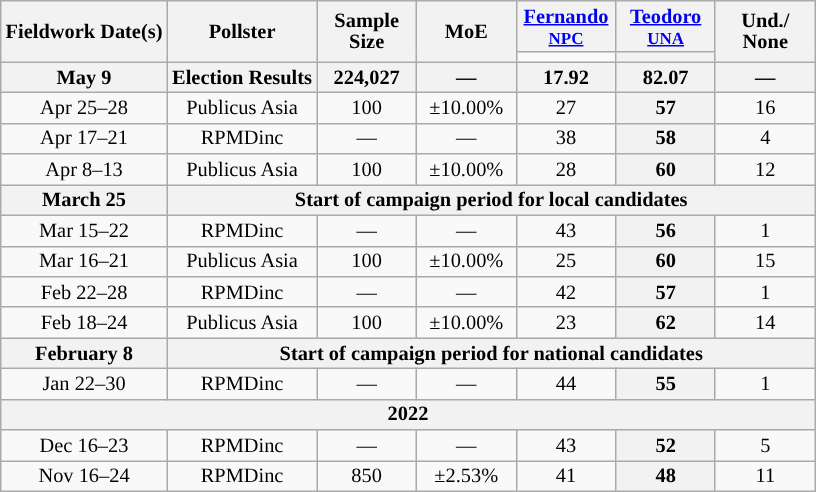<table class="wikitable" style="text-align:center;font-size:85%;line-height:14px">
<tr>
<th rowspan="2">Fieldwork Date(s)</th>
<th rowspan="2">Pollster</th>
<th rowspan="2" style="width:60px;">Sample Size</th>
<th rowspan="2" style="width:60px;">MoE</th>
<th style="width:60px;"><a href='#'>Fernando</a><br><a href='#'><small>NPC</small></a></th>
<th style="width:60px;"><a href='#'>Teodoro</a><br><a href='#'><small>UNA</small></a></th>
<th rowspan="2" style="width:60px;">Und./<br>None</th>
</tr>
<tr>
<td style="background:"></td>
<th style="background:"></th>
</tr>
<tr>
<th>May 9</th>
<th>Election Results</th>
<th>224,027</th>
<th>—</th>
<th>17.92</th>
<th style="background-color:#">82.07</th>
<th>—</th>
</tr>
<tr>
<td>Apr 25–28</td>
<td>Publicus Asia</td>
<td>100</td>
<td>±10.00%</td>
<td>27</td>
<th style="background-color:#">57</th>
<td>16</td>
</tr>
<tr>
<td>Apr 17–21</td>
<td>RPMDinc</td>
<td>—</td>
<td>—</td>
<td>38</td>
<th style="background-color:#"><strong>58</strong></th>
<td>4</td>
</tr>
<tr>
<td>Apr 8–13</td>
<td>Publicus Asia</td>
<td>100</td>
<td>±10.00%</td>
<td>28</td>
<th style="background-color:#"><strong>60</strong></th>
<td>12</td>
</tr>
<tr>
<th>March 25</th>
<th colspan="6">Start of campaign period for local candidates</th>
</tr>
<tr>
<td>Mar 15–22</td>
<td>RPMDinc</td>
<td>—</td>
<td>—</td>
<td>43</td>
<th style="background-color:#"><strong>56</strong></th>
<td>1</td>
</tr>
<tr>
<td>Mar 16–21</td>
<td>Publicus Asia</td>
<td>100</td>
<td>±10.00%</td>
<td>25</td>
<th style="background-color:#"><strong>60</strong></th>
<td>15</td>
</tr>
<tr>
<td>Feb 22–28</td>
<td>RPMDinc</td>
<td>—</td>
<td>—</td>
<td>42</td>
<th style="background-color:#"><strong>57</strong></th>
<td>1</td>
</tr>
<tr>
<td>Feb 18–24</td>
<td>Publicus Asia</td>
<td>100</td>
<td>±10.00%</td>
<td>23</td>
<th style="background-color:#"><strong>62</strong></th>
<td>14</td>
</tr>
<tr>
<th>February 8</th>
<th colspan="6">Start of campaign period for national candidates</th>
</tr>
<tr>
<td>Jan 22–30</td>
<td>RPMDinc</td>
<td>—</td>
<td>—</td>
<td>44</td>
<th style="background-color:#"><strong>55</strong></th>
<td>1</td>
</tr>
<tr>
<th colspan="7">2022</th>
</tr>
<tr>
<td>Dec 16–23</td>
<td>RPMDinc</td>
<td>—</td>
<td>—</td>
<td>43</td>
<th style="background-color:#"><strong>52</strong></th>
<td>5</td>
</tr>
<tr>
<td>Nov 16–24</td>
<td>RPMDinc</td>
<td>850</td>
<td>±2.53%</td>
<td>41</td>
<th style="background-color:#"><strong>48</strong></th>
<td>11</td>
</tr>
</table>
